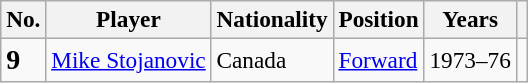<table class="wikitable" style="font-size:97%; text-align:left;">
<tr>
<th>No.</th>
<th>Player</th>
<th>Nationality</th>
<th>Position</th>
<th>Years</th>
<th></th>
</tr>
<tr>
<td><big><strong>9</strong></big></td>
<td style="text-align:left;"><a href='#'>Mike Stojanovic</a></td>
<td> Canada</td>
<td><a href='#'>Forward</a></td>
<td>1973–76</td>
<td></td>
</tr>
</table>
